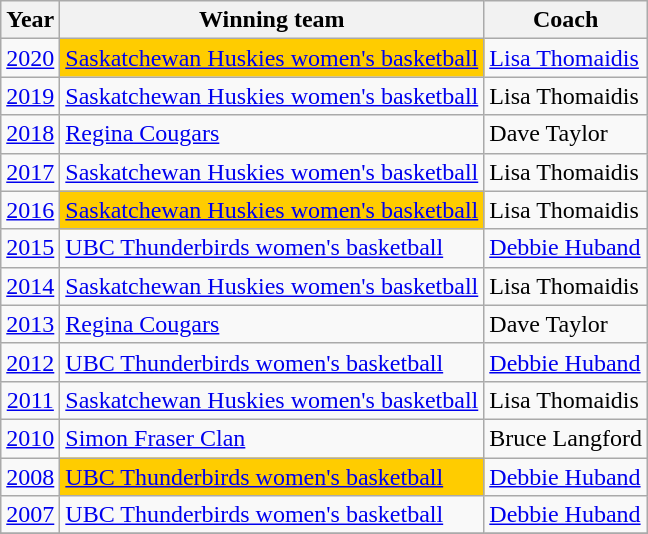<table class="wikitable sortable">
<tr>
<th>Year</th>
<th>Winning team</th>
<th>Coach</th>
</tr>
<tr>
<td align="center"><a href='#'>2020</a></td>
<td style="background:#fc0;"><a href='#'>Saskatchewan Huskies women's basketball</a></td>
<td><a href='#'>Lisa Thomaidis</a></td>
</tr>
<tr>
<td align="center"><a href='#'>2019</a></td>
<td><a href='#'>Saskatchewan Huskies women's basketball</a></td>
<td>Lisa Thomaidis</td>
</tr>
<tr>
<td align="center"><a href='#'>2018</a></td>
<td><a href='#'>Regina Cougars</a></td>
<td>Dave Taylor</td>
</tr>
<tr>
<td align="center"><a href='#'>2017</a></td>
<td><a href='#'>Saskatchewan Huskies women's basketball</a></td>
<td>Lisa Thomaidis</td>
</tr>
<tr>
<td align="center"><a href='#'>2016</a></td>
<td style="background:#fc0;"><a href='#'>Saskatchewan Huskies women's basketball</a></td>
<td>Lisa Thomaidis</td>
</tr>
<tr>
<td align="center"><a href='#'>2015</a></td>
<td><a href='#'>UBC Thunderbirds women's basketball</a></td>
<td><a href='#'>Debbie Huband</a></td>
</tr>
<tr>
<td align="center"><a href='#'>2014</a></td>
<td><a href='#'>Saskatchewan Huskies women's basketball</a></td>
<td>Lisa Thomaidis</td>
</tr>
<tr>
<td align="center"><a href='#'>2013</a></td>
<td><a href='#'>Regina Cougars</a></td>
<td>Dave Taylor</td>
</tr>
<tr>
<td align="center"><a href='#'>2012</a></td>
<td><a href='#'>UBC Thunderbirds women's basketball</a></td>
<td><a href='#'>Debbie Huband</a></td>
</tr>
<tr>
<td align="center"><a href='#'>2011</a></td>
<td><a href='#'>Saskatchewan Huskies women's basketball</a></td>
<td>Lisa Thomaidis</td>
</tr>
<tr>
<td align="center"><a href='#'>2010</a></td>
<td><a href='#'>Simon Fraser Clan</a></td>
<td>Bruce Langford</td>
</tr>
<tr>
<td align="center"><a href='#'>2008</a></td>
<td style="background:#fc0;"><a href='#'>UBC Thunderbirds women's basketball</a></td>
<td><a href='#'>Debbie Huband</a></td>
</tr>
<tr>
<td align="center"><a href='#'>2007</a></td>
<td><a href='#'>UBC Thunderbirds women's basketball</a></td>
<td><a href='#'>Debbie Huband</a></td>
</tr>
<tr>
</tr>
</table>
